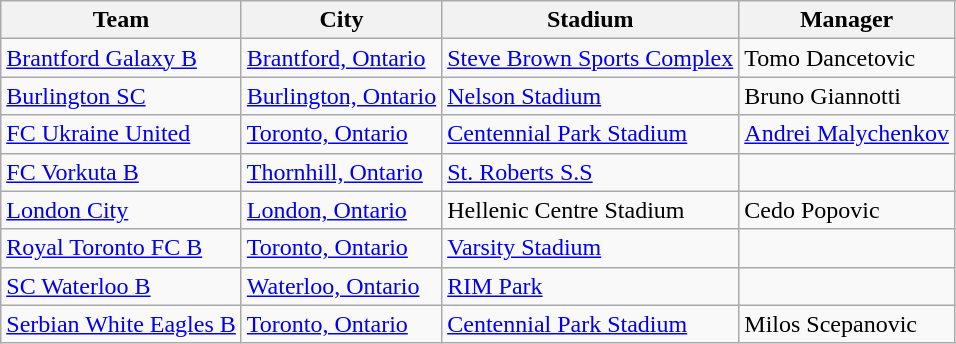<table class="wikitable sortable">
<tr>
<th>Team</th>
<th>City</th>
<th>Stadium</th>
<th>Manager</th>
</tr>
<tr>
<td><a href='#'>Brantford Galaxy B</a></td>
<td><a href='#'>Brantford, Ontario</a></td>
<td><a href='#'>Steve Brown Sports Complex</a></td>
<td>Tomo Dancetovic</td>
</tr>
<tr>
<td><a href='#'>Burlington SC</a></td>
<td><a href='#'>Burlington, Ontario</a></td>
<td><a href='#'>Nelson Stadium</a></td>
<td>Bruno Giannotti</td>
</tr>
<tr>
<td><a href='#'>FC Ukraine United</a></td>
<td><a href='#'>Toronto, Ontario</a></td>
<td><a href='#'>Centennial Park Stadium</a></td>
<td><a href='#'>Andrei Malychenkov</a></td>
</tr>
<tr>
<td><a href='#'>FC Vorkuta B</a></td>
<td><a href='#'>Thornhill, Ontario</a></td>
<td><a href='#'>St. Roberts S.S</a></td>
<td></td>
</tr>
<tr>
<td><a href='#'>London City</a></td>
<td><a href='#'>London, Ontario</a></td>
<td>Hellenic Centre Stadium</td>
<td>Cedo Popovic</td>
</tr>
<tr>
<td><a href='#'>Royal Toronto FC B</a></td>
<td><a href='#'>Toronto, Ontario</a></td>
<td><a href='#'>Varsity Stadium</a></td>
<td></td>
</tr>
<tr>
<td><a href='#'>SC Waterloo B</a></td>
<td><a href='#'>Waterloo, Ontario</a></td>
<td><a href='#'>RIM Park</a></td>
<td></td>
</tr>
<tr>
<td><a href='#'>Serbian White Eagles B</a></td>
<td><a href='#'>Toronto, Ontario</a></td>
<td><a href='#'>Centennial Park Stadium</a></td>
<td>Milos Scepanovic</td>
</tr>
</table>
